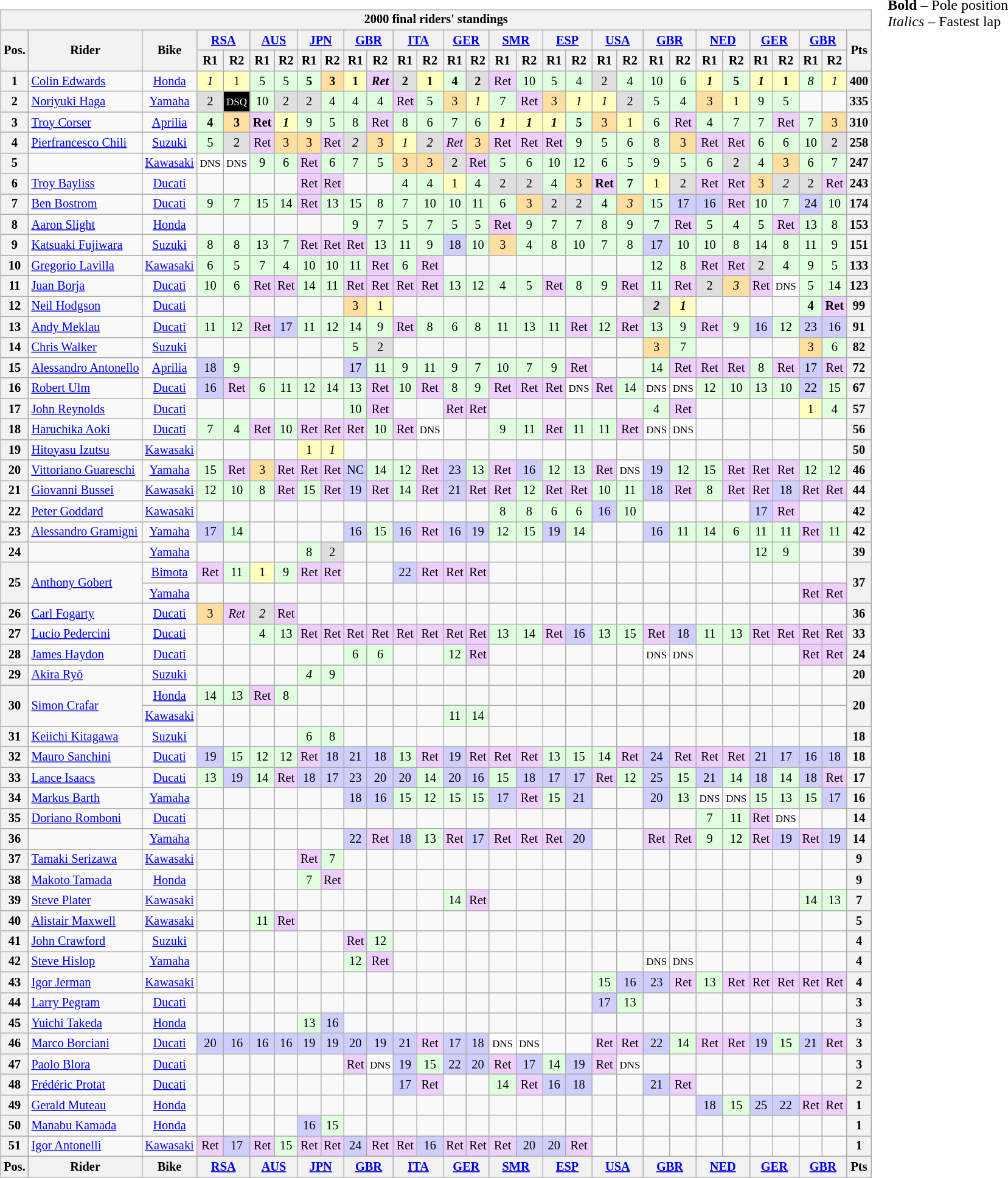<table>
<tr>
<td><br><table class="wikitable" style="font-size: 85%; text-align: center">
<tr>
<th colspan=34>2000 final riders' standings</th>
</tr>
<tr valign="top">
<th valign="middle" rowspan=2>Pos.</th>
<th valign="middle" rowspan=2>Rider</th>
<th valign="middle" rowspan=2>Bike</th>
<th colspan=2><a href='#'>RSA</a><br></th>
<th colspan=2><a href='#'>AUS</a><br></th>
<th colspan=2><a href='#'>JPN</a><br></th>
<th colspan=2><a href='#'>GBR</a><br></th>
<th colspan=2><a href='#'>ITA</a><br></th>
<th colspan=2><a href='#'>GER</a><br></th>
<th colspan=2><a href='#'>SMR</a><br></th>
<th colspan=2><a href='#'>ESP</a><br></th>
<th colspan=2><a href='#'>USA</a><br></th>
<th colspan=2><a href='#'>GBR</a><br></th>
<th colspan=2><a href='#'>NED</a><br></th>
<th colspan=2><a href='#'>GER</a><br></th>
<th colspan=2><a href='#'>GBR</a><br></th>
<th valign="middle" rowspan=2>Pts</th>
</tr>
<tr>
<th>R1</th>
<th>R2</th>
<th>R1</th>
<th>R2</th>
<th>R1</th>
<th>R2</th>
<th>R1</th>
<th>R2</th>
<th>R1</th>
<th>R2</th>
<th>R1</th>
<th>R2</th>
<th>R1</th>
<th>R2</th>
<th>R1</th>
<th>R2</th>
<th>R1</th>
<th>R2</th>
<th>R1</th>
<th>R2</th>
<th>R1</th>
<th>R2</th>
<th>R1</th>
<th>R2</th>
<th>R1</th>
<th>R2</th>
</tr>
<tr>
<th>1</th>
<td align="left"> <a href='#'>Colin Edwards</a></td>
<td><a href='#'>Honda</a></td>
<td style="background:#ffffbf;"><em>1</em></td>
<td style="background:#ffffbf;">1</td>
<td style="background:#dfffdf;">5</td>
<td style="background:#dfffdf;">5</td>
<td style="background:#dfffdf;"><strong>5</strong></td>
<td style="background:#ffdf9f;"><strong>3</strong></td>
<td style="background:#ffffbf;"><strong>1</strong></td>
<td style="background:#efcfff;"><strong><em>Ret</em></strong></td>
<td style="background:#dfdfdf;"><strong>2</strong></td>
<td style="background:#ffffbf;"><strong>1</strong></td>
<td style="background:#dfffdf;"><strong>4</strong></td>
<td style="background:#dfdfdf;"><strong>2</strong></td>
<td style="background:#efcfff;">Ret</td>
<td style="background:#dfffdf;">10</td>
<td style="background:#dfffdf;">5</td>
<td style="background:#dfffdf;">4</td>
<td style="background:#dfdfdf;">2</td>
<td style="background:#dfffdf;">4</td>
<td style="background:#dfffdf;">10</td>
<td style="background:#dfffdf;">6</td>
<td style="background:#ffffbf;"><strong><em>1</em></strong></td>
<td style="background:#dfffdf;"><strong>5</strong></td>
<td style="background:#ffffbf;"><strong><em>1</em></strong></td>
<td style="background:#ffffbf;"><strong>1</strong></td>
<td style="background:#dfffdf;"><em>8</em></td>
<td style="background:#ffffbf;"><em>1</em></td>
<th>400</th>
</tr>
<tr>
<th>2</th>
<td align="left"> <a href='#'>Noriyuki Haga</a></td>
<td><a href='#'>Yamaha</a></td>
<td style="background:#dfdfdf;">2</td>
<td style="background:black; color:white"><small>DSQ</small></td>
<td style="background:#dfffdf;">10</td>
<td style="background:#dfdfdf;">2</td>
<td style="background:#dfdfdf;">2</td>
<td style="background:#dfffdf;">4</td>
<td style="background:#dfffdf;">4</td>
<td style="background:#dfffdf;">4</td>
<td style="background:#efcfff;">Ret</td>
<td style="background:#dfffdf;">5</td>
<td style="background:#ffdf9f;">3</td>
<td style="background:#ffffbf;"><em>1</em></td>
<td style="background:#dfffdf;">7</td>
<td style="background:#efcfff;">Ret</td>
<td style="background:#ffdf9f;">3</td>
<td style="background:#ffffbf;"><em>1</em></td>
<td style="background:#ffffbf;"><em>1</em></td>
<td style="background:#dfdfdf;">2</td>
<td style="background:#dfffdf;">5</td>
<td style="background:#dfffdf;">4</td>
<td style="background:#ffdf9f;">3</td>
<td style="background:#ffffbf;">1</td>
<td style="background:#dfffdf;">9</td>
<td style="background:#dfffdf;">5</td>
<td></td>
<td></td>
<th>335</th>
</tr>
<tr>
<th>3</th>
<td align="left"> <a href='#'>Troy Corser</a></td>
<td><a href='#'>Aprilia</a></td>
<td style="background:#dfffdf;"><strong>4</strong></td>
<td style="background:#ffdf9f;"><strong>3</strong></td>
<td style="background:#efcfff;"><strong>Ret</strong></td>
<td style="background:#ffffbf;"><strong><em>1</em></strong></td>
<td style="background:#dfffdf;">9</td>
<td style="background:#dfffdf;">5</td>
<td style="background:#dfffdf;">8</td>
<td style="background:#efcfff;">Ret</td>
<td style="background:#dfffdf;">8</td>
<td style="background:#dfffdf;">6</td>
<td style="background:#dfffdf;">7</td>
<td style="background:#dfffdf;">6</td>
<td style="background:#ffffbf;"><strong><em>1</em></strong></td>
<td style="background:#ffffbf;"><strong><em>1</em></strong></td>
<td style="background:#ffffbf;"><strong><em>1</em></strong></td>
<td style="background:#dfffdf;"><strong>5</strong></td>
<td style="background:#ffdf9f;">3</td>
<td style="background:#ffffbf;">1</td>
<td style="background:#dfffdf;">6</td>
<td style="background:#efcfff;">Ret</td>
<td style="background:#dfffdf;">4</td>
<td style="background:#dfffdf;">7</td>
<td style="background:#dfffdf;">7</td>
<td style="background:#efcfff;">Ret</td>
<td style="background:#dfffdf;">7</td>
<td style="background:#ffdf9f;">3</td>
<th>310</th>
</tr>
<tr>
<th>4</th>
<td align="left"> <a href='#'>Pierfrancesco Chili</a></td>
<td><a href='#'>Suzuki</a></td>
<td style="background:#dfffdf;">5</td>
<td style="background:#dfdfdf;">2</td>
<td style="background:#efcfff;">Ret</td>
<td style="background:#ffdf9f;">3</td>
<td style="background:#ffdf9f;">3</td>
<td style="background:#efcfff;">Ret</td>
<td style="background:#dfdfdf;"><em>2</em></td>
<td style="background:#ffdf9f;">3</td>
<td style="background:#ffffbf;"><em>1</em></td>
<td style="background:#dfdfdf;"><em>2</em></td>
<td style="background:#efcfff;"><em>Ret</em></td>
<td style="background:#ffdf9f;">3</td>
<td style="background:#efcfff;">Ret</td>
<td style="background:#efcfff;">Ret</td>
<td style="background:#efcfff;">Ret</td>
<td style="background:#dfffdf;">9</td>
<td style="background:#dfffdf;">5</td>
<td style="background:#dfffdf;">6</td>
<td style="background:#dfffdf;">8</td>
<td style="background:#ffdf9f;">3</td>
<td style="background:#efcfff;">Ret</td>
<td style="background:#efcfff;">Ret</td>
<td style="background:#dfffdf;">6</td>
<td style="background:#dfffdf;">6</td>
<td style="background:#dfffdf;">10</td>
<td style="background:#dfdfdf;">2</td>
<th>258</th>
</tr>
<tr>
<th>5</th>
<td align="left"></td>
<td><a href='#'>Kawasaki</a></td>
<td style="background:#ffffff;"><small>DNS</small></td>
<td style="background:#ffffff;"><small>DNS</small></td>
<td style="background:#dfffdf;">9</td>
<td style="background:#dfffdf;">6</td>
<td style="background:#efcfff;">Ret</td>
<td style="background:#dfffdf;">6</td>
<td style="background:#dfffdf;">7</td>
<td style="background:#dfffdf;">5</td>
<td style="background:#ffdf9f;">3</td>
<td style="background:#ffdf9f;">3</td>
<td style="background:#dfdfdf;">2</td>
<td style="background:#efcfff;">Ret</td>
<td style="background:#dfffdf;">5</td>
<td style="background:#dfffdf;">6</td>
<td style="background:#dfffdf;">10</td>
<td style="background:#dfffdf;">12</td>
<td style="background:#dfffdf;">6</td>
<td style="background:#dfffdf;">5</td>
<td style="background:#dfffdf;">9</td>
<td style="background:#dfffdf;">5</td>
<td style="background:#dfffdf;">6</td>
<td style="background:#dfdfdf;">2</td>
<td style="background:#dfffdf;">4</td>
<td style="background:#ffdf9f;">3</td>
<td style="background:#dfffdf;">6</td>
<td style="background:#dfffdf;">7</td>
<th>247</th>
</tr>
<tr>
<th>6</th>
<td align="left"> <a href='#'>Troy Bayliss</a></td>
<td><a href='#'>Ducati</a></td>
<td></td>
<td></td>
<td></td>
<td></td>
<td style="background:#efcfff;">Ret</td>
<td style="background:#efcfff;">Ret</td>
<td></td>
<td></td>
<td style="background:#dfffdf;">4</td>
<td style="background:#dfffdf;">4</td>
<td style="background:#ffffbf;">1</td>
<td style="background:#dfffdf;">4</td>
<td style="background:#dfdfdf;">2</td>
<td style="background:#dfdfdf;">2</td>
<td style="background:#dfffdf;">4</td>
<td style="background:#ffdf9f;">3</td>
<td style="background:#efcfff;"><strong>Ret</strong></td>
<td style="background:#dfffdf;"><strong>7</strong></td>
<td style="background:#ffffbf;">1</td>
<td style="background:#dfdfdf;">2</td>
<td style="background:#efcfff;">Ret</td>
<td style="background:#efcfff;">Ret</td>
<td style="background:#ffdf9f;">3</td>
<td style="background:#dfdfdf;"><em>2</em></td>
<td style="background:#dfdfdf;">2</td>
<td style="background:#efcfff;">Ret</td>
<th>243</th>
</tr>
<tr>
<th>7</th>
<td align="left"> <a href='#'>Ben Bostrom</a></td>
<td><a href='#'>Ducati</a></td>
<td style="background:#dfffdf;">9</td>
<td style="background:#dfffdf;">7</td>
<td style="background:#dfffdf;">15</td>
<td style="background:#dfffdf;">14</td>
<td style="background:#efcfff;">Ret</td>
<td style="background:#dfffdf;">13</td>
<td style="background:#dfffdf;">15</td>
<td style="background:#dfffdf;">8</td>
<td style="background:#dfffdf;">7</td>
<td style="background:#dfffdf;">10</td>
<td style="background:#dfffdf;">10</td>
<td style="background:#dfffdf;">11</td>
<td style="background:#dfffdf;">6</td>
<td style="background:#ffdf9f;">3</td>
<td style="background:#dfdfdf;">2</td>
<td style="background:#dfdfdf;">2</td>
<td style="background:#dfffdf;">4</td>
<td style="background:#ffdf9f;"><em>3</em></td>
<td style="background:#dfffdf;">15</td>
<td style="background:#cfcfff;">17</td>
<td style="background:#cfcfff;">16</td>
<td style="background:#efcfff;">Ret</td>
<td style="background:#dfffdf;">10</td>
<td style="background:#dfffdf;">7</td>
<td style="background:#cfcfff;">24</td>
<td style="background:#dfffdf;">10</td>
<th>174</th>
</tr>
<tr>
<th>8</th>
<td align="left"> <a href='#'>Aaron Slight</a></td>
<td><a href='#'>Honda</a></td>
<td></td>
<td></td>
<td></td>
<td></td>
<td></td>
<td></td>
<td style="background:#dfffdf;">9</td>
<td style="background:#dfffdf;">7</td>
<td style="background:#dfffdf;">5</td>
<td style="background:#dfffdf;">7</td>
<td style="background:#dfffdf;">5</td>
<td style="background:#dfffdf;">5</td>
<td style="background:#efcfff;">Ret</td>
<td style="background:#dfffdf;">9</td>
<td style="background:#dfffdf;">7</td>
<td style="background:#dfffdf;">7</td>
<td style="background:#dfffdf;">8</td>
<td style="background:#dfffdf;">9</td>
<td style="background:#dfffdf;">7</td>
<td style="background:#efcfff;">Ret</td>
<td style="background:#dfffdf;">5</td>
<td style="background:#dfffdf;">4</td>
<td style="background:#dfffdf;">5</td>
<td style="background:#efcfff;">Ret</td>
<td style="background:#dfffdf;">13</td>
<td style="background:#dfffdf;">8</td>
<th>153</th>
</tr>
<tr>
<th>9</th>
<td align="left"> <a href='#'>Katsuaki Fujiwara</a></td>
<td><a href='#'>Suzuki</a></td>
<td style="background:#dfffdf;">8</td>
<td style="background:#dfffdf;">8</td>
<td style="background:#dfffdf;">13</td>
<td style="background:#dfffdf;">7</td>
<td style="background:#efcfff;">Ret</td>
<td style="background:#efcfff;">Ret</td>
<td style="background:#efcfff;">Ret</td>
<td style="background:#dfffdf;">13</td>
<td style="background:#dfffdf;">11</td>
<td style="background:#dfffdf;">9</td>
<td style="background:#cfcfff;">18</td>
<td style="background:#dfffdf;">10</td>
<td style="background:#ffdf9f;">3</td>
<td style="background:#dfffdf;">4</td>
<td style="background:#dfffdf;">8</td>
<td style="background:#dfffdf;">10</td>
<td style="background:#dfffdf;">7</td>
<td style="background:#dfffdf;">8</td>
<td style="background:#cfcfff;">17</td>
<td style="background:#dfffdf;">10</td>
<td style="background:#dfffdf;">10</td>
<td style="background:#dfffdf;">8</td>
<td style="background:#dfffdf;">14</td>
<td style="background:#dfffdf;">8</td>
<td style="background:#dfffdf;">11</td>
<td style="background:#dfffdf;">9</td>
<th>151</th>
</tr>
<tr>
<th>10</th>
<td align="left"> <a href='#'>Gregorio Lavilla</a></td>
<td><a href='#'>Kawasaki</a></td>
<td style="background:#dfffdf;">6</td>
<td style="background:#dfffdf;">5</td>
<td style="background:#dfffdf;">7</td>
<td style="background:#dfffdf;">4</td>
<td style="background:#dfffdf;">10</td>
<td style="background:#dfffdf;">10</td>
<td style="background:#dfffdf;">11</td>
<td style="background:#efcfff;">Ret</td>
<td style="background:#dfffdf;">6</td>
<td style="background:#efcfff;">Ret</td>
<td></td>
<td></td>
<td></td>
<td></td>
<td></td>
<td></td>
<td></td>
<td></td>
<td style="background:#dfffdf;">12</td>
<td style="background:#dfffdf;">8</td>
<td style="background:#efcfff;">Ret</td>
<td style="background:#efcfff;">Ret</td>
<td style="background:#dfdfdf;">2</td>
<td style="background:#dfffdf;">4</td>
<td style="background:#dfffdf;">9</td>
<td style="background:#dfffdf;">5</td>
<th>133</th>
</tr>
<tr>
<th>11</th>
<td align="left"> <a href='#'>Juan Borja</a></td>
<td><a href='#'>Ducati</a></td>
<td style="background:#dfffdf;">10</td>
<td style="background:#dfffdf;">6</td>
<td style="background:#efcfff;">Ret</td>
<td style="background:#efcfff;">Ret</td>
<td style="background:#dfffdf;">14</td>
<td style="background:#dfffdf;">11</td>
<td style="background:#efcfff;">Ret</td>
<td style="background:#efcfff;">Ret</td>
<td style="background:#efcfff;">Ret</td>
<td style="background:#efcfff;">Ret</td>
<td style="background:#dfffdf;">13</td>
<td style="background:#dfffdf;">12</td>
<td style="background:#dfffdf;">4</td>
<td style="background:#dfffdf;">5</td>
<td style="background:#efcfff;">Ret</td>
<td style="background:#dfffdf;">8</td>
<td style="background:#dfffdf;">9</td>
<td style="background:#efcfff;">Ret</td>
<td style="background:#dfffdf;">11</td>
<td style="background:#efcfff;">Ret</td>
<td style="background:#dfdfdf;">2</td>
<td style="background:#ffdf9f;"><em>3</em></td>
<td style="background:#efcfff;">Ret</td>
<td style="background:#ffffff;"><small>DNS</small></td>
<td style="background:#dfffdf;">5</td>
<td style="background:#dfffdf;">14</td>
<th>123</th>
</tr>
<tr>
<th>12</th>
<td align="left"> <a href='#'>Neil Hodgson</a></td>
<td><a href='#'>Ducati</a></td>
<td></td>
<td></td>
<td></td>
<td></td>
<td></td>
<td></td>
<td style="background:#ffdf9f;">3</td>
<td style="background:#ffffbf;">1</td>
<td></td>
<td></td>
<td></td>
<td></td>
<td></td>
<td></td>
<td></td>
<td></td>
<td></td>
<td></td>
<td style="background:#dfdfdf;"><strong><em>2</em></strong></td>
<td style="background:#ffffbf;"><strong><em>1</em></strong></td>
<td></td>
<td></td>
<td></td>
<td></td>
<td style="background:#dfffdf;"><strong>4</strong></td>
<td style="background:#efcfff;"><strong>Ret</strong></td>
<th>99</th>
</tr>
<tr>
<th>13</th>
<td align="left"> <a href='#'>Andy Meklau</a></td>
<td><a href='#'>Ducati</a></td>
<td style="background:#dfffdf;">11</td>
<td style="background:#dfffdf;">12</td>
<td style="background:#efcfff;">Ret</td>
<td style="background:#cfcfff;">17</td>
<td style="background:#dfffdf;">11</td>
<td style="background:#dfffdf;">12</td>
<td style="background:#dfffdf;">14</td>
<td style="background:#dfffdf;">9</td>
<td style="background:#efcfff;">Ret</td>
<td style="background:#dfffdf;">8</td>
<td style="background:#dfffdf;">6</td>
<td style="background:#dfffdf;">8</td>
<td style="background:#dfffdf;">11</td>
<td style="background:#dfffdf;">13</td>
<td style="background:#dfffdf;">11</td>
<td style="background:#efcfff;">Ret</td>
<td style="background:#dfffdf;">12</td>
<td style="background:#efcfff;">Ret</td>
<td style="background:#dfffdf;">13</td>
<td style="background:#dfffdf;">9</td>
<td style="background:#efcfff;">Ret</td>
<td style="background:#dfffdf;">9</td>
<td style="background:#cfcfff;">16</td>
<td style="background:#dfffdf;">12</td>
<td style="background:#cfcfff;">23</td>
<td style="background:#cfcfff;">16</td>
<th>91</th>
</tr>
<tr>
<th>14</th>
<td align="left"> <a href='#'>Chris Walker</a></td>
<td><a href='#'>Suzuki</a></td>
<td></td>
<td></td>
<td></td>
<td></td>
<td></td>
<td></td>
<td style="background:#dfffdf;">5</td>
<td style="background:#dfdfdf;">2</td>
<td></td>
<td></td>
<td></td>
<td></td>
<td></td>
<td></td>
<td></td>
<td></td>
<td></td>
<td></td>
<td style="background:#ffdf9f;">3</td>
<td style="background:#dfffdf;">7</td>
<td></td>
<td></td>
<td></td>
<td></td>
<td style="background:#ffdf9f;">3</td>
<td style="background:#dfffdf;">6</td>
<th>82</th>
</tr>
<tr>
<th>15</th>
<td align="left"> <a href='#'>Alessandro Antonello</a></td>
<td><a href='#'>Aprilia</a></td>
<td style="background:#cfcfff;">18</td>
<td style="background:#dfffdf;">9</td>
<td></td>
<td></td>
<td></td>
<td></td>
<td style="background:#cfcfff;">17</td>
<td style="background:#dfffdf;">11</td>
<td style="background:#dfffdf;">9</td>
<td style="background:#dfffdf;">11</td>
<td style="background:#dfffdf;">9</td>
<td style="background:#dfffdf;">7</td>
<td style="background:#dfffdf;">10</td>
<td style="background:#dfffdf;">7</td>
<td style="background:#dfffdf;">9</td>
<td style="background:#efcfff;">Ret</td>
<td></td>
<td></td>
<td style="background:#dfffdf;">14</td>
<td style="background:#efcfff;">Ret</td>
<td style="background:#efcfff;">Ret</td>
<td style="background:#efcfff;">Ret</td>
<td style="background:#dfffdf;">8</td>
<td style="background:#efcfff;">Ret</td>
<td style="background:#cfcfff;">17</td>
<td style="background:#efcfff;">Ret</td>
<th>72</th>
</tr>
<tr>
<th>16</th>
<td align="left"> <a href='#'>Robert Ulm</a></td>
<td><a href='#'>Ducati</a></td>
<td style="background:#cfcfff;">16</td>
<td style="background:#efcfff;">Ret</td>
<td style="background:#dfffdf;">6</td>
<td style="background:#dfffdf;">11</td>
<td style="background:#dfffdf;">12</td>
<td style="background:#dfffdf;">14</td>
<td style="background:#dfffdf;">13</td>
<td style="background:#efcfff;">Ret</td>
<td style="background:#dfffdf;">10</td>
<td style="background:#efcfff;">Ret</td>
<td style="background:#dfffdf;">8</td>
<td style="background:#dfffdf;">9</td>
<td style="background:#efcfff;">Ret</td>
<td style="background:#efcfff;">Ret</td>
<td style="background:#efcfff;">Ret</td>
<td style="background:#ffffff;"><small>DNS</small></td>
<td style="background:#efcfff;">Ret</td>
<td style="background:#dfffdf;">14</td>
<td style="background:#ffffff;"><small>DNS</small></td>
<td style="background:#ffffff;"><small>DNS</small></td>
<td style="background:#dfffdf;">12</td>
<td style="background:#dfffdf;">10</td>
<td style="background:#dfffdf;">13</td>
<td style="background:#dfffdf;">10</td>
<td style="background:#cfcfff;">22</td>
<td style="background:#dfffdf;">15</td>
<th>67</th>
</tr>
<tr>
<th>17</th>
<td align="left"> <a href='#'>John Reynolds</a></td>
<td><a href='#'>Ducati</a></td>
<td></td>
<td></td>
<td></td>
<td></td>
<td></td>
<td></td>
<td style="background:#dfffdf;">10</td>
<td style="background:#efcfff;">Ret</td>
<td></td>
<td></td>
<td style="background:#efcfff;">Ret</td>
<td style="background:#efcfff;">Ret</td>
<td></td>
<td></td>
<td></td>
<td></td>
<td></td>
<td></td>
<td style="background:#dfffdf;">4</td>
<td style="background:#efcfff;">Ret</td>
<td></td>
<td></td>
<td></td>
<td></td>
<td style="background:#ffffbf;">1</td>
<td style="background:#dfffdf;">4</td>
<th>57</th>
</tr>
<tr>
<th>18</th>
<td align="left"> <a href='#'>Haruchika Aoki</a></td>
<td><a href='#'>Ducati</a></td>
<td style="background:#dfffdf;">7</td>
<td style="background:#dfffdf;">4</td>
<td style="background:#efcfff;">Ret</td>
<td style="background:#dfffdf;">10</td>
<td style="background:#efcfff;">Ret</td>
<td style="background:#efcfff;">Ret</td>
<td style="background:#efcfff;">Ret</td>
<td style="background:#dfffdf;">10</td>
<td style="background:#efcfff;">Ret</td>
<td style="background:#ffffff;"><small>DNS</small></td>
<td></td>
<td></td>
<td style="background:#dfffdf;">9</td>
<td style="background:#dfffdf;">11</td>
<td style="background:#efcfff;">Ret</td>
<td style="background:#dfffdf;">11</td>
<td style="background:#dfffdf;">11</td>
<td style="background:#efcfff;">Ret</td>
<td style="background:#ffffff;"><small>DNS</small></td>
<td style="background:#ffffff;"><small>DNS</small></td>
<td></td>
<td></td>
<td></td>
<td></td>
<td></td>
<td></td>
<th>56</th>
</tr>
<tr>
<th>19</th>
<td align="left"> <a href='#'>Hitoyasu Izutsu</a></td>
<td><a href='#'>Kawasaki</a></td>
<td></td>
<td></td>
<td></td>
<td></td>
<td style="background:#ffffbf;">1</td>
<td style="background:#ffffbf;"><em>1</em></td>
<td></td>
<td></td>
<td></td>
<td></td>
<td></td>
<td></td>
<td></td>
<td></td>
<td></td>
<td></td>
<td></td>
<td></td>
<td></td>
<td></td>
<td></td>
<td></td>
<td></td>
<td></td>
<td></td>
<td></td>
<th>50</th>
</tr>
<tr>
<th>20</th>
<td align="left"> <a href='#'>Vittoriano Guareschi</a></td>
<td><a href='#'>Yamaha</a></td>
<td style="background:#dfffdf;">15</td>
<td style="background:#efcfff;">Ret</td>
<td style="background:#ffdf9f;">3</td>
<td style="background:#efcfff;">Ret</td>
<td style="background:#efcfff;">Ret</td>
<td style="background:#efcfff;">Ret</td>
<td style="background:#cfcfff;">NC</td>
<td style="background:#dfffdf;">14</td>
<td style="background:#dfffdf;">12</td>
<td style="background:#efcfff;">Ret</td>
<td style="background:#cfcfff;">23</td>
<td style="background:#dfffdf;">13</td>
<td style="background:#efcfff;">Ret</td>
<td style="background:#cfcfff;">16</td>
<td style="background:#dfffdf;">12</td>
<td style="background:#dfffdf;">13</td>
<td style="background:#efcfff;">Ret</td>
<td style="background:#ffffff;"><small>DNS</small></td>
<td style="background:#cfcfff;">19</td>
<td style="background:#dfffdf;">12</td>
<td style="background:#dfffdf;">15</td>
<td style="background:#efcfff;">Ret</td>
<td style="background:#efcfff;">Ret</td>
<td style="background:#efcfff;">Ret</td>
<td style="background:#dfffdf;">12</td>
<td style="background:#dfffdf;">12</td>
<th>46</th>
</tr>
<tr>
<th>21</th>
<td align="left"> <a href='#'>Giovanni Bussei</a></td>
<td><a href='#'>Kawasaki</a></td>
<td style="background:#dfffdf;">12</td>
<td style="background:#dfffdf;">10</td>
<td style="background:#dfffdf;">8</td>
<td style="background:#efcfff;">Ret</td>
<td style="background:#dfffdf;">15</td>
<td style="background:#efcfff;">Ret</td>
<td style="background:#cfcfff;">19</td>
<td style="background:#efcfff;">Ret</td>
<td style="background:#dfffdf;">14</td>
<td style="background:#efcfff;">Ret</td>
<td style="background:#cfcfff;">21</td>
<td style="background:#efcfff;">Ret</td>
<td style="background:#efcfff;">Ret</td>
<td style="background:#dfffdf;">12</td>
<td style="background:#efcfff;">Ret</td>
<td style="background:#efcfff;">Ret</td>
<td style="background:#dfffdf;">10</td>
<td style="background:#dfffdf;">11</td>
<td style="background:#cfcfff;">18</td>
<td style="background:#efcfff;">Ret</td>
<td style="background:#dfffdf;">8</td>
<td style="background:#efcfff;">Ret</td>
<td style="background:#efcfff;">Ret</td>
<td style="background:#cfcfff;">18</td>
<td style="background:#efcfff;">Ret</td>
<td style="background:#efcfff;">Ret</td>
<th>44</th>
</tr>
<tr>
<th>22</th>
<td align="left"> <a href='#'>Peter Goddard</a></td>
<td><a href='#'>Kawasaki</a></td>
<td></td>
<td></td>
<td></td>
<td></td>
<td></td>
<td></td>
<td></td>
<td></td>
<td></td>
<td></td>
<td></td>
<td></td>
<td style="background:#dfffdf;">8</td>
<td style="background:#dfffdf;">8</td>
<td style="background:#dfffdf;">6</td>
<td style="background:#dfffdf;">6</td>
<td style="background:#cfcfff;">16</td>
<td style="background:#dfffdf;">10</td>
<td></td>
<td></td>
<td></td>
<td></td>
<td style="background:#cfcfff;">17</td>
<td style="background:#efcfff;">Ret</td>
<td></td>
<td></td>
<th>42</th>
</tr>
<tr>
<th>23</th>
<td align="left"> <a href='#'>Alessandro Gramigni</a></td>
<td><a href='#'>Yamaha</a></td>
<td style="background:#cfcfff;">17</td>
<td style="background:#dfffdf;">14</td>
<td></td>
<td></td>
<td></td>
<td></td>
<td style="background:#cfcfff;">16</td>
<td style="background:#dfffdf;">15</td>
<td style="background:#cfcfff;">16</td>
<td style="background:#efcfff;">Ret</td>
<td style="background:#cfcfff;">16</td>
<td style="background:#cfcfff;">19</td>
<td style="background:#dfffdf;">12</td>
<td style="background:#dfffdf;">15</td>
<td style="background:#cfcfff;">19</td>
<td style="background:#dfffdf;">14</td>
<td></td>
<td></td>
<td style="background:#cfcfff;">16</td>
<td style="background:#dfffdf;">11</td>
<td style="background:#dfffdf;">14</td>
<td style="background:#dfffdf;">6</td>
<td style="background:#dfffdf;">11</td>
<td style="background:#dfffdf;">11</td>
<td style="background:#efcfff;">Ret</td>
<td style="background:#dfffdf;">11</td>
<th>42</th>
</tr>
<tr>
<th>24</th>
<td align="left"></td>
<td><a href='#'>Yamaha</a></td>
<td></td>
<td></td>
<td></td>
<td></td>
<td style="background:#dfffdf;">8</td>
<td style="background:#dfdfdf;">2</td>
<td></td>
<td></td>
<td></td>
<td></td>
<td></td>
<td></td>
<td></td>
<td></td>
<td></td>
<td></td>
<td></td>
<td></td>
<td></td>
<td></td>
<td></td>
<td></td>
<td style="background:#dfffdf;">12</td>
<td style="background:#dfffdf;">9</td>
<td></td>
<td></td>
<th>39</th>
</tr>
<tr>
<th rowspan=2>25</th>
<td rowspan=2 align="left"> <a href='#'>Anthony Gobert</a></td>
<td><a href='#'>Bimota</a></td>
<td style="background:#efcfff;">Ret</td>
<td style="background:#dfffdf;">11</td>
<td style="background:#ffffbf;">1</td>
<td style="background:#dfffdf;">9</td>
<td style="background:#efcfff;">Ret</td>
<td style="background:#efcfff;">Ret</td>
<td></td>
<td></td>
<td style="background:#cfcfff;">22</td>
<td style="background:#efcfff;">Ret</td>
<td style="background:#efcfff;">Ret</td>
<td style="background:#efcfff;">Ret</td>
<td></td>
<td></td>
<td></td>
<td></td>
<td></td>
<td></td>
<td></td>
<td></td>
<td></td>
<td></td>
<td></td>
<td></td>
<td></td>
<td></td>
<th rowspan=2>37</th>
</tr>
<tr>
<td><a href='#'>Yamaha</a></td>
<td></td>
<td></td>
<td></td>
<td></td>
<td></td>
<td></td>
<td></td>
<td></td>
<td></td>
<td></td>
<td></td>
<td></td>
<td></td>
<td></td>
<td></td>
<td></td>
<td></td>
<td></td>
<td></td>
<td></td>
<td></td>
<td></td>
<td></td>
<td></td>
<td style="background:#efcfff;">Ret</td>
<td style="background:#efcfff;">Ret</td>
</tr>
<tr>
<th>26</th>
<td align="left"> <a href='#'>Carl Fogarty</a></td>
<td><a href='#'>Ducati</a></td>
<td style="background:#ffdf9f;">3</td>
<td style="background:#efcfff;"><em>Ret</em></td>
<td style="background:#dfdfdf;"><em>2</em></td>
<td style="background:#efcfff;">Ret</td>
<td></td>
<td></td>
<td></td>
<td></td>
<td></td>
<td></td>
<td></td>
<td></td>
<td></td>
<td></td>
<td></td>
<td></td>
<td></td>
<td></td>
<td></td>
<td></td>
<td></td>
<td></td>
<td></td>
<td></td>
<td></td>
<td></td>
<th>36</th>
</tr>
<tr>
<th>27</th>
<td align="left"> <a href='#'>Lucio Pedercini</a></td>
<td><a href='#'>Ducati</a></td>
<td></td>
<td></td>
<td style="background:#dfffdf;">4</td>
<td style="background:#dfffdf;">13</td>
<td style="background:#efcfff;">Ret</td>
<td style="background:#efcfff;">Ret</td>
<td style="background:#efcfff;">Ret</td>
<td style="background:#efcfff;">Ret</td>
<td style="background:#efcfff;">Ret</td>
<td style="background:#efcfff;">Ret</td>
<td style="background:#efcfff;">Ret</td>
<td style="background:#efcfff;">Ret</td>
<td style="background:#dfffdf;">13</td>
<td style="background:#dfffdf;">14</td>
<td style="background:#efcfff;">Ret</td>
<td style="background:#cfcfff;">16</td>
<td style="background:#dfffdf;">13</td>
<td style="background:#dfffdf;">15</td>
<td style="background:#efcfff;">Ret</td>
<td style="background:#cfcfff;">18</td>
<td style="background:#dfffdf;">11</td>
<td style="background:#dfffdf;">13</td>
<td style="background:#efcfff;">Ret</td>
<td style="background:#efcfff;">Ret</td>
<td style="background:#efcfff;">Ret</td>
<td style="background:#efcfff;">Ret</td>
<th>33</th>
</tr>
<tr>
<th>28</th>
<td align="left"> <a href='#'>James Haydon</a></td>
<td><a href='#'>Ducati</a></td>
<td></td>
<td></td>
<td></td>
<td></td>
<td></td>
<td></td>
<td style="background:#dfffdf;">6</td>
<td style="background:#dfffdf;">6</td>
<td></td>
<td></td>
<td style="background:#dfffdf;">12</td>
<td style="background:#efcfff;">Ret</td>
<td></td>
<td></td>
<td></td>
<td></td>
<td></td>
<td></td>
<td style="background:#ffffff;"><small>DNS</small></td>
<td style="background:#ffffff;"><small>DNS</small></td>
<td></td>
<td></td>
<td></td>
<td></td>
<td style="background:#efcfff;">Ret</td>
<td style="background:#efcfff;">Ret</td>
<th>24</th>
</tr>
<tr>
<th>29</th>
<td align="left"> <a href='#'>Akira Ryō</a></td>
<td><a href='#'>Suzuki</a></td>
<td></td>
<td></td>
<td></td>
<td></td>
<td style="background:#dfffdf;"><em>4</em></td>
<td style="background:#dfffdf;">9</td>
<td></td>
<td></td>
<td></td>
<td></td>
<td></td>
<td></td>
<td></td>
<td></td>
<td></td>
<td></td>
<td></td>
<td></td>
<td></td>
<td></td>
<td></td>
<td></td>
<td></td>
<td></td>
<td></td>
<td></td>
<th>20</th>
</tr>
<tr>
<th rowspan=2>30</th>
<td rowspan=2 align="left"> <a href='#'>Simon Crafar</a></td>
<td><a href='#'>Honda</a></td>
<td style="background:#dfffdf;">14</td>
<td style="background:#dfffdf;">13</td>
<td style="background:#efcfff;">Ret</td>
<td style="background:#dfffdf;">8</td>
<td></td>
<td></td>
<td></td>
<td></td>
<td></td>
<td></td>
<td></td>
<td></td>
<td></td>
<td></td>
<td></td>
<td></td>
<td></td>
<td></td>
<td></td>
<td></td>
<td></td>
<td></td>
<td></td>
<td></td>
<td></td>
<td></td>
<th rowspan=2>20</th>
</tr>
<tr>
<td><a href='#'>Kawasaki</a></td>
<td></td>
<td></td>
<td></td>
<td></td>
<td></td>
<td></td>
<td></td>
<td></td>
<td></td>
<td></td>
<td style="background:#dfffdf;">11</td>
<td style="background:#dfffdf;">14</td>
<td></td>
<td></td>
<td></td>
<td></td>
<td></td>
<td></td>
<td></td>
<td></td>
<td></td>
<td></td>
<td></td>
<td></td>
<td></td>
<td></td>
</tr>
<tr>
<th>31</th>
<td align="left"> <a href='#'>Keiichi Kitagawa</a></td>
<td><a href='#'>Suzuki</a></td>
<td></td>
<td></td>
<td></td>
<td></td>
<td style="background:#dfffdf;">6</td>
<td style="background:#dfffdf;">8</td>
<td></td>
<td></td>
<td></td>
<td></td>
<td></td>
<td></td>
<td></td>
<td></td>
<td></td>
<td></td>
<td></td>
<td></td>
<td></td>
<td></td>
<td></td>
<td></td>
<td></td>
<td></td>
<td></td>
<td></td>
<th>18</th>
</tr>
<tr>
<th>32</th>
<td align="left"> <a href='#'>Mauro Sanchini</a></td>
<td><a href='#'>Ducati</a></td>
<td style="background:#cfcfff;">19</td>
<td style="background:#dfffdf;">15</td>
<td style="background:#dfffdf;">12</td>
<td style="background:#dfffdf;">12</td>
<td style="background:#efcfff;">Ret</td>
<td style="background:#cfcfff;">18</td>
<td style="background:#cfcfff;">21</td>
<td style="background:#cfcfff;">18</td>
<td style="background:#dfffdf;">13</td>
<td style="background:#efcfff;">Ret</td>
<td style="background:#cfcfff;">19</td>
<td style="background:#efcfff;">Ret</td>
<td style="background:#efcfff;">Ret</td>
<td style="background:#efcfff;">Ret</td>
<td style="background:#dfffdf;">13</td>
<td style="background:#dfffdf;">15</td>
<td style="background:#dfffdf;">14</td>
<td style="background:#efcfff;">Ret</td>
<td style="background:#cfcfff;">24</td>
<td style="background:#efcfff;">Ret</td>
<td style="background:#efcfff;">Ret</td>
<td style="background:#efcfff;">Ret</td>
<td style="background:#cfcfff;">21</td>
<td style="background:#cfcfff;">17</td>
<td style="background:#cfcfff;">16</td>
<td style="background:#cfcfff;">18</td>
<th>18</th>
</tr>
<tr>
<th>33</th>
<td align="left"> <a href='#'>Lance Isaacs</a></td>
<td><a href='#'>Ducati</a></td>
<td style="background:#dfffdf;">13</td>
<td style="background:#cfcfff;">19</td>
<td style="background:#dfffdf;">14</td>
<td style="background:#efcfff;">Ret</td>
<td style="background:#cfcfff;">18</td>
<td style="background:#cfcfff;">17</td>
<td style="background:#cfcfff;">23</td>
<td style="background:#cfcfff;">20</td>
<td style="background:#cfcfff;">20</td>
<td style="background:#dfffdf;">14</td>
<td style="background:#cfcfff;">20</td>
<td style="background:#cfcfff;">16</td>
<td style="background:#dfffdf;">15</td>
<td style="background:#cfcfff;">18</td>
<td style="background:#cfcfff;">17</td>
<td style="background:#cfcfff;">17</td>
<td style="background:#efcfff;">Ret</td>
<td style="background:#dfffdf;">12</td>
<td style="background:#cfcfff;">25</td>
<td style="background:#dfffdf;">15</td>
<td style="background:#cfcfff;">21</td>
<td style="background:#dfffdf;">14</td>
<td style="background:#cfcfff;">18</td>
<td style="background:#dfffdf;">14</td>
<td style="background:#cfcfff;">18</td>
<td style="background:#efcfff;">Ret</td>
<th>17</th>
</tr>
<tr>
<th>34</th>
<td align="left"> <a href='#'>Markus Barth</a></td>
<td><a href='#'>Yamaha</a></td>
<td></td>
<td></td>
<td></td>
<td></td>
<td></td>
<td></td>
<td style="background:#cfcfff;">18</td>
<td style="background:#cfcfff;">16</td>
<td style="background:#dfffdf;">15</td>
<td style="background:#dfffdf;">12</td>
<td style="background:#dfffdf;">15</td>
<td style="background:#dfffdf;">15</td>
<td style="background:#cfcfff;">17</td>
<td style="background:#efcfff;">Ret</td>
<td style="background:#dfffdf;">15</td>
<td style="background:#cfcfff;">21</td>
<td></td>
<td></td>
<td style="background:#cfcfff;">20</td>
<td style="background:#dfffdf;">13</td>
<td style="background:#ffffff;"><small>DNS</small></td>
<td style="background:#ffffff;"><small>DNS</small></td>
<td style="background:#dfffdf;">15</td>
<td style="background:#dfffdf;">13</td>
<td style="background:#dfffdf;">15</td>
<td style="background:#cfcfff;">17</td>
<th>16</th>
</tr>
<tr>
<th>35</th>
<td align="left"> <a href='#'>Doriano Romboni</a></td>
<td><a href='#'>Ducati</a></td>
<td></td>
<td></td>
<td></td>
<td></td>
<td></td>
<td></td>
<td></td>
<td></td>
<td></td>
<td></td>
<td></td>
<td></td>
<td></td>
<td></td>
<td></td>
<td></td>
<td></td>
<td></td>
<td></td>
<td></td>
<td style="background:#dfffdf;">7</td>
<td style="background:#dfffdf;">11</td>
<td style="background:#efcfff;">Ret</td>
<td style="background:#ffffff;"><small>DNS</small></td>
<td></td>
<td></td>
<th>14</th>
</tr>
<tr>
<th>36</th>
<td align="left"></td>
<td><a href='#'>Yamaha</a></td>
<td></td>
<td></td>
<td></td>
<td></td>
<td></td>
<td></td>
<td style="background:#cfcfff;">22</td>
<td style="background:#efcfff;">Ret</td>
<td style="background:#cfcfff;">18</td>
<td style="background:#dfffdf;">13</td>
<td style="background:#efcfff;">Ret</td>
<td style="background:#cfcfff;">17</td>
<td style="background:#efcfff;">Ret</td>
<td style="background:#efcfff;">Ret</td>
<td style="background:#efcfff;">Ret</td>
<td style="background:#cfcfff;">20</td>
<td></td>
<td></td>
<td style="background:#efcfff;">Ret</td>
<td style="background:#efcfff;">Ret</td>
<td style="background:#dfffdf;">9</td>
<td style="background:#dfffdf;">12</td>
<td style="background:#efcfff;">Ret</td>
<td style="background:#cfcfff;">19</td>
<td style="background:#efcfff;">Ret</td>
<td style="background:#cfcfff;">19</td>
<th>14</th>
</tr>
<tr>
<th>37</th>
<td align="left"> <a href='#'>Tamaki Serizawa</a></td>
<td><a href='#'>Kawasaki</a></td>
<td></td>
<td></td>
<td></td>
<td></td>
<td style="background:#efcfff;">Ret</td>
<td style="background:#dfffdf;">7</td>
<td></td>
<td></td>
<td></td>
<td></td>
<td></td>
<td></td>
<td></td>
<td></td>
<td></td>
<td></td>
<td></td>
<td></td>
<td></td>
<td></td>
<td></td>
<td></td>
<td></td>
<td></td>
<td></td>
<td></td>
<th>9</th>
</tr>
<tr>
<th>38</th>
<td align="left"> <a href='#'>Makoto Tamada</a></td>
<td><a href='#'>Honda</a></td>
<td></td>
<td></td>
<td></td>
<td></td>
<td style="background:#dfffdf;">7</td>
<td style="background:#efcfff;">Ret</td>
<td></td>
<td></td>
<td></td>
<td></td>
<td></td>
<td></td>
<td></td>
<td></td>
<td></td>
<td></td>
<td></td>
<td></td>
<td></td>
<td></td>
<td></td>
<td></td>
<td></td>
<td></td>
<td></td>
<td></td>
<th>9</th>
</tr>
<tr>
<th>39</th>
<td align="left"> <a href='#'>Steve Plater</a></td>
<td><a href='#'>Kawasaki</a></td>
<td></td>
<td></td>
<td></td>
<td></td>
<td></td>
<td></td>
<td></td>
<td></td>
<td></td>
<td></td>
<td style="background:#dfffdf;">14</td>
<td style="background:#efcfff;">Ret</td>
<td></td>
<td></td>
<td></td>
<td></td>
<td></td>
<td></td>
<td></td>
<td></td>
<td></td>
<td></td>
<td></td>
<td></td>
<td style="background:#dfffdf;">14</td>
<td style="background:#dfffdf;">13</td>
<th>7</th>
</tr>
<tr>
<th>40</th>
<td align="left"> <a href='#'>Alistair Maxwell</a></td>
<td><a href='#'>Kawasaki</a></td>
<td></td>
<td></td>
<td style="background:#dfffdf;">11</td>
<td style="background:#efcfff;">Ret</td>
<td></td>
<td></td>
<td></td>
<td></td>
<td></td>
<td></td>
<td></td>
<td></td>
<td></td>
<td></td>
<td></td>
<td></td>
<td></td>
<td></td>
<td></td>
<td></td>
<td></td>
<td></td>
<td></td>
<td></td>
<td></td>
<td></td>
<th>5</th>
</tr>
<tr>
<th>41</th>
<td align="left"> <a href='#'>John Crawford</a></td>
<td><a href='#'>Suzuki</a></td>
<td></td>
<td></td>
<td></td>
<td></td>
<td></td>
<td></td>
<td style="background:#efcfff;">Ret</td>
<td style="background:#dfffdf;">12</td>
<td></td>
<td></td>
<td></td>
<td></td>
<td></td>
<td></td>
<td></td>
<td></td>
<td></td>
<td></td>
<td></td>
<td></td>
<td></td>
<td></td>
<td></td>
<td></td>
<td></td>
<td></td>
<th>4</th>
</tr>
<tr>
<th>42</th>
<td align="left"> <a href='#'>Steve Hislop</a></td>
<td><a href='#'>Yamaha</a></td>
<td></td>
<td></td>
<td></td>
<td></td>
<td></td>
<td></td>
<td style="background:#dfffdf;">12</td>
<td style="background:#efcfff;">Ret</td>
<td></td>
<td></td>
<td></td>
<td></td>
<td></td>
<td></td>
<td></td>
<td></td>
<td></td>
<td></td>
<td style="background:#ffffff;"><small>DNS</small></td>
<td style="background:#ffffff;"><small>DNS</small></td>
<td></td>
<td></td>
<td></td>
<td></td>
<td></td>
<td></td>
<th>4</th>
</tr>
<tr>
<th>43</th>
<td align="left"> <a href='#'>Igor Jerman</a></td>
<td><a href='#'>Kawasaki</a></td>
<td></td>
<td></td>
<td></td>
<td></td>
<td></td>
<td></td>
<td></td>
<td></td>
<td></td>
<td></td>
<td></td>
<td></td>
<td></td>
<td></td>
<td></td>
<td></td>
<td style="background:#dfffdf;">15</td>
<td style="background:#cfcfff;">16</td>
<td style="background:#cfcfff;">23</td>
<td style="background:#efcfff;">Ret</td>
<td style="background:#dfffdf;">13</td>
<td style="background:#efcfff;">Ret</td>
<td style="background:#efcfff;">Ret</td>
<td style="background:#efcfff;">Ret</td>
<td style="background:#efcfff;">Ret</td>
<td style="background:#efcfff;">Ret</td>
<th>4</th>
</tr>
<tr>
<th>44</th>
<td align="left"> <a href='#'>Larry Pegram</a></td>
<td><a href='#'>Ducati</a></td>
<td></td>
<td></td>
<td></td>
<td></td>
<td></td>
<td></td>
<td></td>
<td></td>
<td></td>
<td></td>
<td></td>
<td></td>
<td></td>
<td></td>
<td></td>
<td></td>
<td style="background:#cfcfff;">17</td>
<td style="background:#dfffdf;">13</td>
<td></td>
<td></td>
<td></td>
<td></td>
<td></td>
<td></td>
<td></td>
<td></td>
<th>3</th>
</tr>
<tr>
<th>45</th>
<td align="left"> <a href='#'>Yuichi Takeda</a></td>
<td><a href='#'>Honda</a></td>
<td></td>
<td></td>
<td></td>
<td></td>
<td style="background:#dfffdf;">13</td>
<td style="background:#cfcfff;">16</td>
<td></td>
<td></td>
<td></td>
<td></td>
<td></td>
<td></td>
<td></td>
<td></td>
<td></td>
<td></td>
<td></td>
<td></td>
<td></td>
<td></td>
<td></td>
<td></td>
<td></td>
<td></td>
<td></td>
<td></td>
<th>3</th>
</tr>
<tr>
<th>46</th>
<td align="left"> <a href='#'>Marco Borciani</a></td>
<td><a href='#'>Ducati</a></td>
<td style="background:#cfcfff;">20</td>
<td style="background:#cfcfff;">16</td>
<td style="background:#cfcfff;">16</td>
<td style="background:#cfcfff;">16</td>
<td style="background:#cfcfff;">19</td>
<td style="background:#cfcfff;">19</td>
<td style="background:#cfcfff;">20</td>
<td style="background:#cfcfff;">19</td>
<td style="background:#cfcfff;">21</td>
<td style="background:#efcfff;">Ret</td>
<td style="background:#cfcfff;">17</td>
<td style="background:#cfcfff;">18</td>
<td style="background:#ffffff;"><small>DNS</small></td>
<td style="background:#ffffff;"><small>DNS</small></td>
<td></td>
<td></td>
<td style="background:#efcfff;">Ret</td>
<td style="background:#efcfff;">Ret</td>
<td style="background:#cfcfff;">22</td>
<td style="background:#dfffdf;">14</td>
<td style="background:#efcfff;">Ret</td>
<td style="background:#efcfff;">Ret</td>
<td style="background:#cfcfff;">19</td>
<td style="background:#dfffdf;">15</td>
<td style="background:#cfcfff;">21</td>
<td style="background:#efcfff;">Ret</td>
<th>3</th>
</tr>
<tr>
<th>47</th>
<td align="left"> <a href='#'>Paolo Blora</a></td>
<td><a href='#'>Ducati</a></td>
<td></td>
<td></td>
<td></td>
<td></td>
<td></td>
<td></td>
<td style="background:#efcfff;">Ret</td>
<td style="background:#ffffff;"><small>DNS</small></td>
<td style="background:#cfcfff;">19</td>
<td style="background:#dfffdf;">15</td>
<td style="background:#cfcfff;">22</td>
<td style="background:#cfcfff;">20</td>
<td style="background:#efcfff;">Ret</td>
<td style="background:#cfcfff;">17</td>
<td style="background:#dfffdf;">14</td>
<td style="background:#cfcfff;">19</td>
<td style="background:#efcfff;">Ret</td>
<td style="background:#ffffff;"><small>DNS</small></td>
<td></td>
<td></td>
<td></td>
<td></td>
<td></td>
<td></td>
<td></td>
<td></td>
<th>3</th>
</tr>
<tr>
<th>48</th>
<td align="left"> <a href='#'>Frédéric Protat</a></td>
<td><a href='#'>Ducati</a></td>
<td></td>
<td></td>
<td></td>
<td></td>
<td></td>
<td></td>
<td></td>
<td></td>
<td style="background:#cfcfff;">17</td>
<td style="background:#efcfff;">Ret</td>
<td></td>
<td></td>
<td style="background:#dfffdf;">14</td>
<td style="background:#efcfff;">Ret</td>
<td style="background:#cfcfff;">16</td>
<td style="background:#cfcfff;">18</td>
<td></td>
<td></td>
<td style="background:#cfcfff;">21</td>
<td style="background:#efcfff;">Ret</td>
<td></td>
<td></td>
<td></td>
<td></td>
<td></td>
<td></td>
<th>2</th>
</tr>
<tr>
<th>49</th>
<td align="left"> <a href='#'>Gerald Muteau</a></td>
<td><a href='#'>Honda</a></td>
<td></td>
<td></td>
<td></td>
<td></td>
<td></td>
<td></td>
<td></td>
<td></td>
<td></td>
<td></td>
<td></td>
<td></td>
<td></td>
<td></td>
<td></td>
<td></td>
<td></td>
<td></td>
<td></td>
<td></td>
<td style="background:#cfcfff;">18</td>
<td style="background:#dfffdf;">15</td>
<td style="background:#cfcfff;">25</td>
<td style="background:#cfcfff;">22</td>
<td style="background:#efcfff;">Ret</td>
<td style="background:#efcfff;">Ret</td>
<th>1</th>
</tr>
<tr>
<th>50</th>
<td align="left"> <a href='#'>Manabu Kamada</a></td>
<td><a href='#'>Honda</a></td>
<td></td>
<td></td>
<td></td>
<td></td>
<td style="background:#cfcfff;">16</td>
<td style="background:#dfffdf;">15</td>
<td></td>
<td></td>
<td></td>
<td></td>
<td></td>
<td></td>
<td></td>
<td></td>
<td></td>
<td></td>
<td></td>
<td></td>
<td></td>
<td></td>
<td></td>
<td></td>
<td></td>
<td></td>
<td></td>
<td></td>
<th>1</th>
</tr>
<tr>
<th>51</th>
<td align="left"> <a href='#'>Igor Antonelli</a></td>
<td><a href='#'>Kawasaki</a></td>
<td style="background:#efcfff;">Ret</td>
<td style="background:#cfcfff;">17</td>
<td style="background:#efcfff;">Ret</td>
<td style="background:#dfffdf;">15</td>
<td style="background:#efcfff;">Ret</td>
<td style="background:#efcfff;">Ret</td>
<td style="background:#cfcfff;">24</td>
<td style="background:#efcfff;">Ret</td>
<td style="background:#efcfff;">Ret</td>
<td style="background:#cfcfff;">16</td>
<td style="background:#efcfff;">Ret</td>
<td style="background:#efcfff;">Ret</td>
<td style="background:#efcfff;">Ret</td>
<td style="background:#cfcfff;">20</td>
<td style="background:#cfcfff;">20</td>
<td style="background:#efcfff;">Ret</td>
<td></td>
<td></td>
<td></td>
<td></td>
<td></td>
<td></td>
<td></td>
<td></td>
<td></td>
<td></td>
<th>1</th>
</tr>
<tr valign="top">
<th valign="middle">Pos.</th>
<th valign="middle">Rider</th>
<th valign="middle">Bike</th>
<th colspan=2><a href='#'>RSA</a><br></th>
<th colspan=2><a href='#'>AUS</a><br></th>
<th colspan=2><a href='#'>JPN</a><br></th>
<th colspan=2><a href='#'>GBR</a><br></th>
<th colspan=2><a href='#'>ITA</a><br></th>
<th colspan=2><a href='#'>GER</a><br></th>
<th colspan=2><a href='#'>SMR</a><br></th>
<th colspan=2><a href='#'>ESP</a><br></th>
<th colspan=2><a href='#'>USA</a><br></th>
<th colspan=2><a href='#'>GBR</a><br></th>
<th colspan=2><a href='#'>NED</a><br></th>
<th colspan=2><a href='#'>GER</a><br></th>
<th colspan=2><a href='#'>GBR</a><br></th>
<th valign="middle">Pts</th>
</tr>
</table>
</td>
<td valign="top"><br><span><strong>Bold</strong> – Pole position<br><em>Italics</em> – Fastest lap</span></td>
</tr>
</table>
